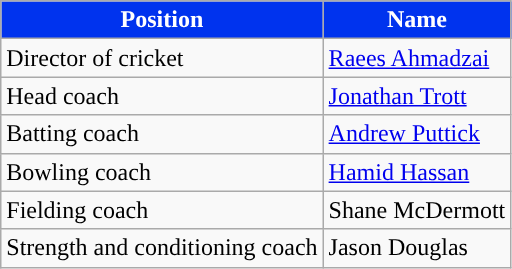<table class="wikitable">
<tr>
<th style="background:#0033EE; color:white; text-align:center;">Position</th>
<th style="background:#0033EE; color:white; text-align:center;">Name</th>
</tr>
<tr>
<td>Director of cricket</td>
<td><a href='#'>Raees Ahmadzai</a></td>
</tr>
<tr>
<td>Head coach</td>
<td><a href='#'>Jonathan Trott</a></td>
</tr>
<tr>
<td>Batting coach</td>
<td><a href='#'>Andrew Puttick</a></td>
</tr>
<tr>
<td>Bowling coach</td>
<td><a href='#'>Hamid Hassan</a></td>
</tr>
<tr>
<td>Fielding coach</td>
<td>Shane McDermott</td>
</tr>
<tr>
<td>Strength and conditioning coach</td>
<td>Jason Douglas</td>
</tr>
</table>
